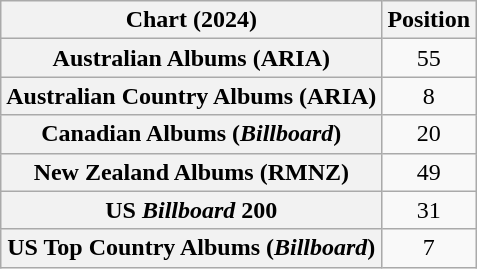<table class="wikitable sortable plainrowheaders" style="text-align:center">
<tr>
<th scope="col">Chart (2024)</th>
<th scope="col">Position</th>
</tr>
<tr>
<th scope="row">Australian Albums (ARIA)</th>
<td>55</td>
</tr>
<tr>
<th scope="row">Australian Country Albums (ARIA)</th>
<td>8</td>
</tr>
<tr>
<th scope="row">Canadian Albums (<em>Billboard</em>)</th>
<td>20</td>
</tr>
<tr>
<th scope="row">New Zealand Albums (RMNZ)</th>
<td>49</td>
</tr>
<tr>
<th scope="row">US <em>Billboard</em> 200</th>
<td>31</td>
</tr>
<tr>
<th scope="row">US Top Country Albums (<em>Billboard</em>)</th>
<td>7</td>
</tr>
</table>
